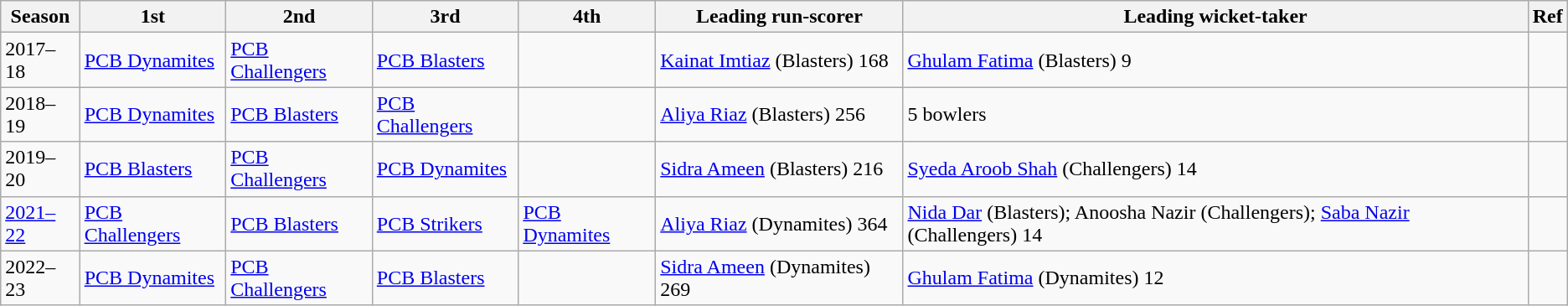<table class="wikitable">
<tr>
<th>Season</th>
<th>1st</th>
<th>2nd</th>
<th>3rd</th>
<th>4th</th>
<th>Leading run-scorer</th>
<th>Leading wicket-taker</th>
<th>Ref</th>
</tr>
<tr>
<td>2017–18</td>
<td><a href='#'>PCB Dynamites</a></td>
<td><a href='#'>PCB Challengers</a></td>
<td><a href='#'>PCB Blasters</a></td>
<td></td>
<td><a href='#'>Kainat Imtiaz</a> (Blasters) 168</td>
<td><a href='#'>Ghulam Fatima</a> (Blasters) 9</td>
<td></td>
</tr>
<tr>
<td>2018–19</td>
<td><a href='#'>PCB Dynamites</a></td>
<td><a href='#'>PCB Blasters</a></td>
<td><a href='#'>PCB Challengers</a></td>
<td></td>
<td><a href='#'>Aliya Riaz</a> (Blasters) 256</td>
<td>5 bowlers</td>
<td></td>
</tr>
<tr>
<td>2019–20</td>
<td><a href='#'>PCB Blasters</a></td>
<td><a href='#'>PCB Challengers</a></td>
<td><a href='#'>PCB Dynamites</a></td>
<td></td>
<td><a href='#'>Sidra Ameen</a> (Blasters) 216</td>
<td><a href='#'>Syeda Aroob Shah</a> (Challengers) 14</td>
<td></td>
</tr>
<tr>
<td><a href='#'>2021–22</a></td>
<td><a href='#'>PCB Challengers</a></td>
<td><a href='#'>PCB Blasters</a></td>
<td><a href='#'>PCB Strikers</a></td>
<td><a href='#'>PCB Dynamites</a></td>
<td><a href='#'>Aliya Riaz</a> (Dynamites) 364</td>
<td><a href='#'>Nida Dar</a> (Blasters); Anoosha Nazir (Challengers); <a href='#'>Saba Nazir</a> (Challengers) 14</td>
<td></td>
</tr>
<tr>
<td>2022–23</td>
<td><a href='#'>PCB Dynamites</a></td>
<td><a href='#'>PCB Challengers</a></td>
<td><a href='#'>PCB Blasters</a></td>
<td></td>
<td><a href='#'>Sidra Ameen</a> (Dynamites) 269</td>
<td><a href='#'>Ghulam Fatima</a> (Dynamites) 12</td>
<td></td>
</tr>
</table>
